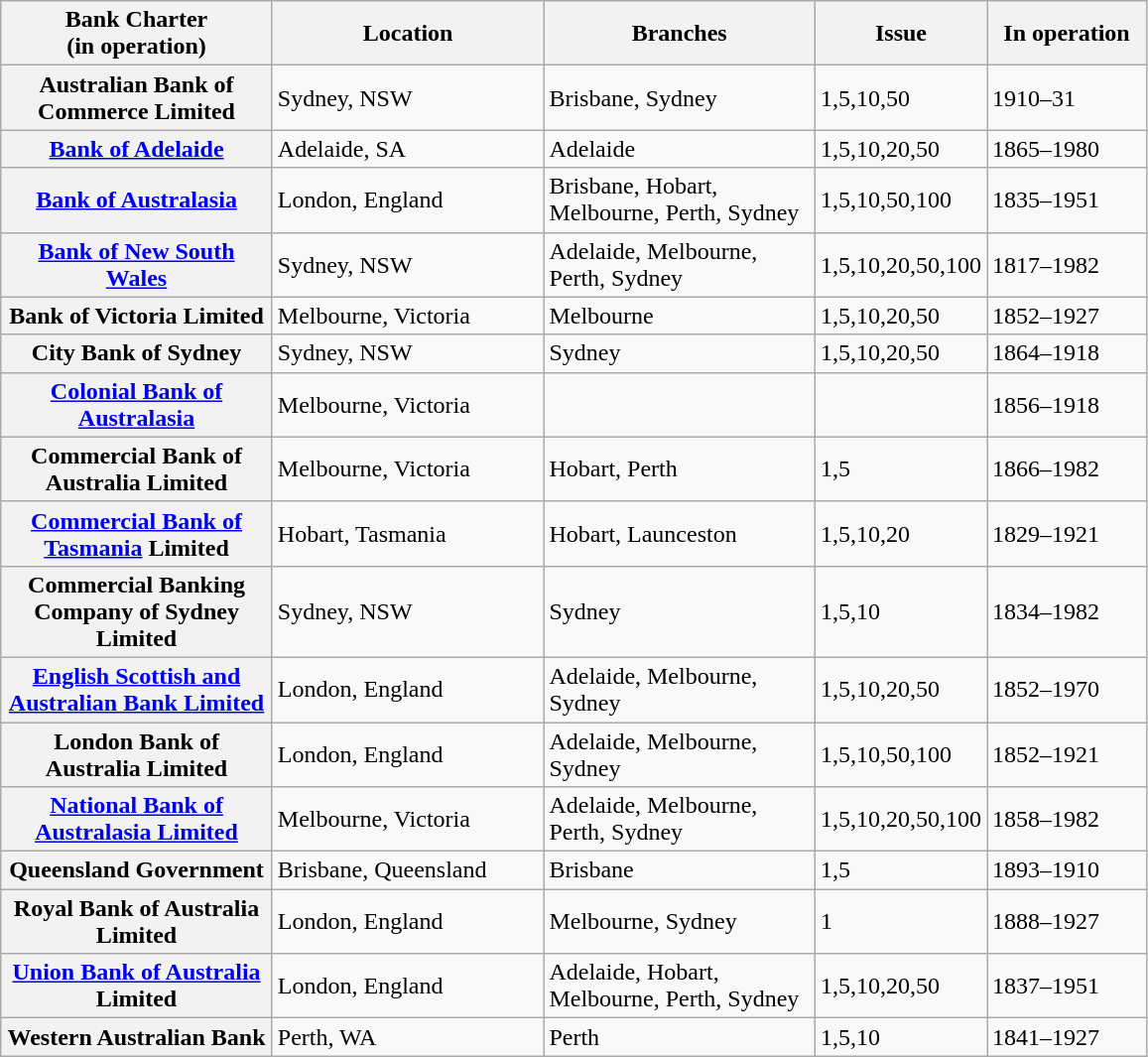<table class="wikitable">
<tr>
<th scope="col" style="width:175px;">Bank Charter<br>(in operation)</th>
<th scope="col" style="width:175px;">Location</th>
<th scope="col" style="width:175px;">Branches</th>
<th scope="col" style="width:60px;">Issue</th>
<th scope="col" style="width:100px;">In operation</th>
</tr>
<tr>
<th>Australian Bank of Commerce Limited</th>
<td>Sydney, NSW</td>
<td>Brisbane, Sydney</td>
<td>1,5,10,50</td>
<td>1910–31</td>
</tr>
<tr>
<th><a href='#'>Bank of Adelaide</a></th>
<td>Adelaide, SA</td>
<td>Adelaide</td>
<td>1,5,10,20,50</td>
<td>1865–1980</td>
</tr>
<tr>
<th><a href='#'>Bank of Australasia</a></th>
<td>London, England</td>
<td>Brisbane, Hobart, Melbourne, Perth, Sydney</td>
<td>1,5,10,50,100</td>
<td>1835–1951</td>
</tr>
<tr>
<th><a href='#'>Bank of New South Wales</a></th>
<td>Sydney, NSW</td>
<td>Adelaide, Melbourne, Perth, Sydney</td>
<td>1,5,10,20,50,100</td>
<td>1817–1982</td>
</tr>
<tr>
<th>Bank of Victoria Limited</th>
<td>Melbourne, Victoria</td>
<td>Melbourne</td>
<td>1,5,10,20,50</td>
<td>1852–1927</td>
</tr>
<tr>
<th>City Bank of Sydney</th>
<td>Sydney, NSW</td>
<td>Sydney</td>
<td>1,5,10,20,50</td>
<td>1864–1918</td>
</tr>
<tr>
<th><a href='#'>Colonial Bank of Australasia</a></th>
<td>Melbourne, Victoria</td>
<td></td>
<td></td>
<td>1856–1918</td>
</tr>
<tr>
<th>Commercial Bank of Australia Limited</th>
<td>Melbourne, Victoria</td>
<td>Hobart, Perth</td>
<td>1,5</td>
<td>1866–1982</td>
</tr>
<tr>
<th><a href='#'>Commercial Bank of Tasmania</a> Limited</th>
<td>Hobart, Tasmania</td>
<td>Hobart, Launceston</td>
<td>1,5,10,20</td>
<td>1829–1921</td>
</tr>
<tr>
<th>Commercial Banking Company of Sydney Limited</th>
<td>Sydney, NSW</td>
<td>Sydney</td>
<td>1,5,10</td>
<td>1834–1982</td>
</tr>
<tr>
<th><a href='#'>English Scottish and Australian Bank Limited</a></th>
<td>London, England</td>
<td>Adelaide, Melbourne, Sydney</td>
<td>1,5,10,20,50</td>
<td>1852–1970</td>
</tr>
<tr>
<th>London Bank of Australia Limited</th>
<td>London, England</td>
<td>Adelaide, Melbourne, Sydney</td>
<td>1,5,10,50,100</td>
<td>1852–1921</td>
</tr>
<tr>
<th><a href='#'>National Bank of Australasia Limited</a></th>
<td>Melbourne, Victoria</td>
<td>Adelaide, Melbourne, Perth, Sydney</td>
<td>1,5,10,20,50,100</td>
<td>1858–1982</td>
</tr>
<tr>
<th>Queensland Government</th>
<td>Brisbane, Queensland</td>
<td>Brisbane</td>
<td>1,5</td>
<td>1893–1910</td>
</tr>
<tr>
<th>Royal Bank of Australia Limited</th>
<td>London, England</td>
<td>Melbourne, Sydney</td>
<td>1</td>
<td>1888–1927</td>
</tr>
<tr>
<th><a href='#'>Union Bank of Australia</a> Limited</th>
<td>London, England</td>
<td>Adelaide, Hobart, Melbourne, Perth, Sydney</td>
<td>1,5,10,20,50</td>
<td>1837–1951</td>
</tr>
<tr>
<th>Western Australian Bank</th>
<td>Perth, WA</td>
<td>Perth</td>
<td>1,5,10</td>
<td>1841–1927</td>
</tr>
</table>
